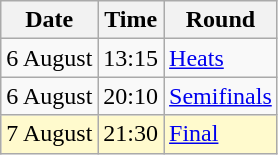<table class="wikitable">
<tr>
<th>Date</th>
<th>Time</th>
<th>Round</th>
</tr>
<tr>
<td>6 August</td>
<td>13:15</td>
<td><a href='#'>Heats</a></td>
</tr>
<tr>
<td>6 August</td>
<td>20:10</td>
<td><a href='#'>Semifinals</a></td>
</tr>
<tr style=background:lemonchiffon>
<td>7 August</td>
<td>21:30</td>
<td><a href='#'>Final</a></td>
</tr>
</table>
